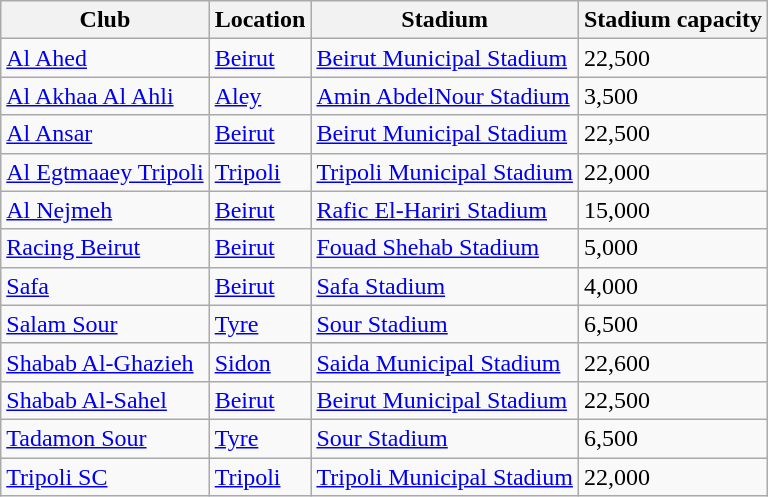<table class="wikitable sortable">
<tr>
<th>Club</th>
<th>Location</th>
<th>Stadium</th>
<th>Stadium capacity</th>
</tr>
<tr>
<td><a href='#'>Al Ahed</a></td>
<td><a href='#'>Beirut</a></td>
<td><a href='#'>Beirut Municipal Stadium</a></td>
<td>22,500</td>
</tr>
<tr>
<td><a href='#'>Al Akhaa Al Ahli</a></td>
<td><a href='#'>Aley</a></td>
<td><a href='#'>Amin AbdelNour Stadium</a></td>
<td>3,500</td>
</tr>
<tr>
<td><a href='#'>Al Ansar</a></td>
<td><a href='#'>Beirut</a></td>
<td><a href='#'>Beirut Municipal Stadium</a></td>
<td>22,500</td>
</tr>
<tr>
<td><a href='#'>Al Egtmaaey Tripoli</a></td>
<td><a href='#'>Tripoli</a></td>
<td><a href='#'>Tripoli Municipal Stadium</a></td>
<td>22,000</td>
</tr>
<tr>
<td><a href='#'>Al Nejmeh</a></td>
<td><a href='#'>Beirut</a></td>
<td><a href='#'>Rafic El-Hariri Stadium</a></td>
<td>15,000</td>
</tr>
<tr>
<td><a href='#'>Racing Beirut</a></td>
<td><a href='#'>Beirut</a></td>
<td><a href='#'>Fouad Shehab Stadium</a></td>
<td>5,000</td>
</tr>
<tr>
<td><a href='#'>Safa</a></td>
<td><a href='#'>Beirut</a></td>
<td><a href='#'>Safa Stadium</a></td>
<td>4,000</td>
</tr>
<tr>
<td><a href='#'>Salam Sour</a></td>
<td><a href='#'>Tyre</a></td>
<td><a href='#'>Sour Stadium</a></td>
<td>6,500</td>
</tr>
<tr>
<td><a href='#'>Shabab Al-Ghazieh</a></td>
<td><a href='#'>Sidon</a></td>
<td><a href='#'>Saida Municipal Stadium</a></td>
<td>22,600</td>
</tr>
<tr>
<td><a href='#'>Shabab Al-Sahel</a></td>
<td><a href='#'>Beirut</a></td>
<td><a href='#'>Beirut Municipal Stadium</a></td>
<td>22,500</td>
</tr>
<tr>
<td><a href='#'>Tadamon Sour</a></td>
<td><a href='#'>Tyre</a></td>
<td><a href='#'>Sour Stadium</a></td>
<td>6,500</td>
</tr>
<tr>
<td><a href='#'>Tripoli SC</a></td>
<td><a href='#'>Tripoli</a></td>
<td><a href='#'>Tripoli Municipal Stadium</a></td>
<td>22,000</td>
</tr>
</table>
